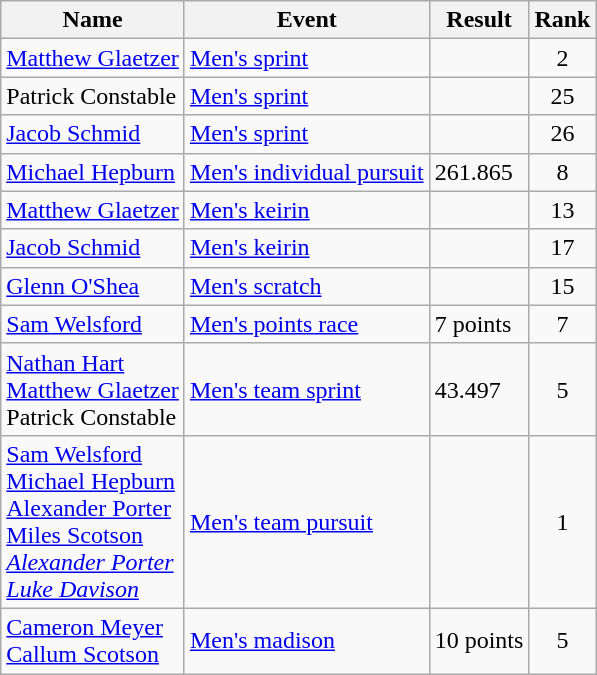<table class="wikitable sortable">
<tr>
<th>Name</th>
<th>Event</th>
<th>Result</th>
<th>Rank</th>
</tr>
<tr>
<td><a href='#'>Matthew Glaetzer</a></td>
<td><a href='#'>Men's sprint</a></td>
<td></td>
<td align=center>2</td>
</tr>
<tr>
<td>Patrick Constable</td>
<td><a href='#'>Men's sprint</a></td>
<td></td>
<td align=center>25</td>
</tr>
<tr>
<td><a href='#'>Jacob Schmid</a></td>
<td><a href='#'>Men's sprint</a></td>
<td></td>
<td align=center>26</td>
</tr>
<tr>
<td><a href='#'>Michael Hepburn</a></td>
<td><a href='#'>Men's individual pursuit</a></td>
<td>261.865</td>
<td align=center>8</td>
</tr>
<tr>
<td><a href='#'>Matthew Glaetzer</a></td>
<td><a href='#'>Men's keirin</a></td>
<td></td>
<td align=center>13</td>
</tr>
<tr>
<td><a href='#'>Jacob Schmid</a></td>
<td><a href='#'>Men's keirin</a></td>
<td></td>
<td align=center>17</td>
</tr>
<tr>
<td><a href='#'>Glenn O'Shea</a></td>
<td><a href='#'>Men's scratch</a></td>
<td></td>
<td align=center>15</td>
</tr>
<tr>
<td><a href='#'>Sam Welsford</a></td>
<td><a href='#'>Men's points race</a></td>
<td>7 points</td>
<td align=center>7</td>
</tr>
<tr>
<td><a href='#'>Nathan Hart</a><br><a href='#'>Matthew Glaetzer</a><br>Patrick Constable</td>
<td><a href='#'>Men's team sprint</a></td>
<td>43.497</td>
<td align=center>5</td>
</tr>
<tr>
<td><a href='#'>Sam Welsford</a><br><a href='#'>Michael Hepburn</a><br><a href='#'>Alexander Porter</a><br><a href='#'>Miles Scotson</a><br><em><a href='#'>Alexander Porter</a><br><a href='#'>Luke Davison</a></em></td>
<td><a href='#'>Men's team pursuit</a></td>
<td></td>
<td align=center>1</td>
</tr>
<tr>
<td><a href='#'>Cameron Meyer</a><br><a href='#'>Callum Scotson</a></td>
<td><a href='#'>Men's madison</a></td>
<td>10 points</td>
<td align=center>5</td>
</tr>
</table>
